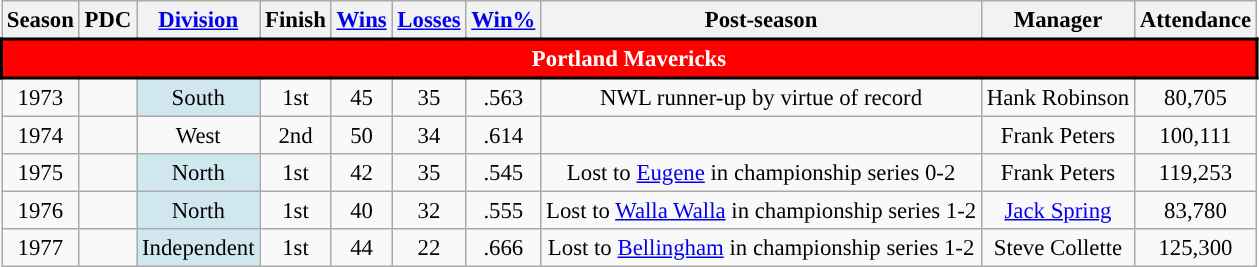<table class="wikitable" style="text-align:center; font-size:95%">
<tr>
<th scope="col">Season</th>
<th scope="col">PDC</th>
<th scope="col"><a href='#'>Division</a></th>
<th scope="col">Finish</th>
<th scope="col"><a href='#'>Wins</a></th>
<th scope="col"><a href='#'>Losses</a></th>
<th scope="col"><a href='#'>Win%</a></th>
<th scope="col">Post-season</th>
<th scope="col">Manager</th>
<th scope="col">Attendance</th>
</tr>
<tr>
<td align="center" colspan="11" style="background: red; color: white; border:2px solid black"><strong>Portland Mavericks</strong></td>
</tr>
<tr>
<td>1973</td>
<td></td>
<td bgcolor="#Dr0E7FF">South</td>
<td>1st</td>
<td>45</td>
<td>35</td>
<td>.563</td>
<td>NWL runner-up by virtue of record</td>
<td>Hank Robinson</td>
<td>80,705</td>
</tr>
<tr>
<td>1974</td>
<td></td>
<td>West</td>
<td>2nd</td>
<td>50</td>
<td>34</td>
<td>.614</td>
<td></td>
<td>Frank Peters</td>
<td>100,111</td>
</tr>
<tr>
<td>1975</td>
<td></td>
<td bgcolor="#Dr0E7FF">North</td>
<td>1st</td>
<td>42</td>
<td>35</td>
<td>.545</td>
<td>Lost to <a href='#'>Eugene</a> in championship series 0-2</td>
<td>Frank Peters</td>
<td>119,253</td>
</tr>
<tr>
<td>1976</td>
<td></td>
<td bgcolor="#Dr0E7FF">North</td>
<td>1st</td>
<td>40</td>
<td>32</td>
<td>.555</td>
<td>Lost to <a href='#'>Walla Walla</a> in championship series 1-2</td>
<td><a href='#'>Jack Spring</a></td>
<td>83,780</td>
</tr>
<tr>
<td>1977</td>
<td></td>
<td bgcolor="#Dr0E7FF">Independent</td>
<td>1st</td>
<td>44</td>
<td>22</td>
<td>.666</td>
<td>Lost to <a href='#'>Bellingham</a> in championship series 1-2</td>
<td>Steve Collette</td>
<td>125,300</td>
</tr>
</table>
